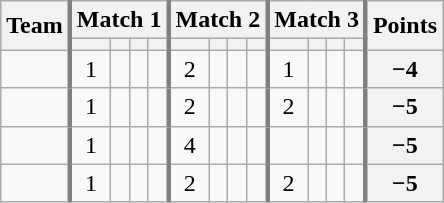<table class="wikitable sortable" style="text-align:center;">
<tr>
<th rowspan=2>Team</th>
<th colspan=4 style="border-left:3px solid gray">Match 1</th>
<th colspan=4 style="border-left:3px solid gray">Match 2</th>
<th colspan=4 style="border-left:3px solid gray">Match 3</th>
<th rowspan=2 style="border-left:3px solid gray">Points</th>
</tr>
<tr>
<th style="border-left:3px solid gray"></th>
<th></th>
<th></th>
<th></th>
<th style="border-left:3px solid gray"></th>
<th></th>
<th></th>
<th></th>
<th style="border-left:3px solid gray"></th>
<th></th>
<th></th>
<th></th>
</tr>
<tr>
<td align=left></td>
<td style="border-left:3px solid gray">1</td>
<td></td>
<td></td>
<td></td>
<td style="border-left:3px solid gray">2</td>
<td></td>
<td></td>
<td></td>
<td style="border-left:3px solid gray">1</td>
<td></td>
<td></td>
<td></td>
<th style="border-left:3px solid gray">−4</th>
</tr>
<tr>
<td align=left></td>
<td style="border-left:3px solid gray">1</td>
<td></td>
<td></td>
<td></td>
<td style="border-left:3px solid gray">2</td>
<td></td>
<td></td>
<td></td>
<td style="border-left:3px solid gray">2</td>
<td></td>
<td></td>
<td></td>
<th style="border-left:3px solid gray">−5</th>
</tr>
<tr>
<td align=left></td>
<td style="border-left:3px solid gray">1</td>
<td></td>
<td></td>
<td></td>
<td style="border-left:3px solid gray">4</td>
<td></td>
<td></td>
<td></td>
<td style="border-left:3px solid gray"></td>
<td></td>
<td></td>
<td></td>
<th style="border-left:3px solid gray">−5</th>
</tr>
<tr>
<td align=left></td>
<td style="border-left:3px solid gray">1</td>
<td></td>
<td></td>
<td></td>
<td style="border-left:3px solid gray">2</td>
<td></td>
<td></td>
<td></td>
<td style="border-left:3px solid gray">2</td>
<td></td>
<td></td>
<td></td>
<th style="border-left:3px solid gray">−5</th>
</tr>
</table>
